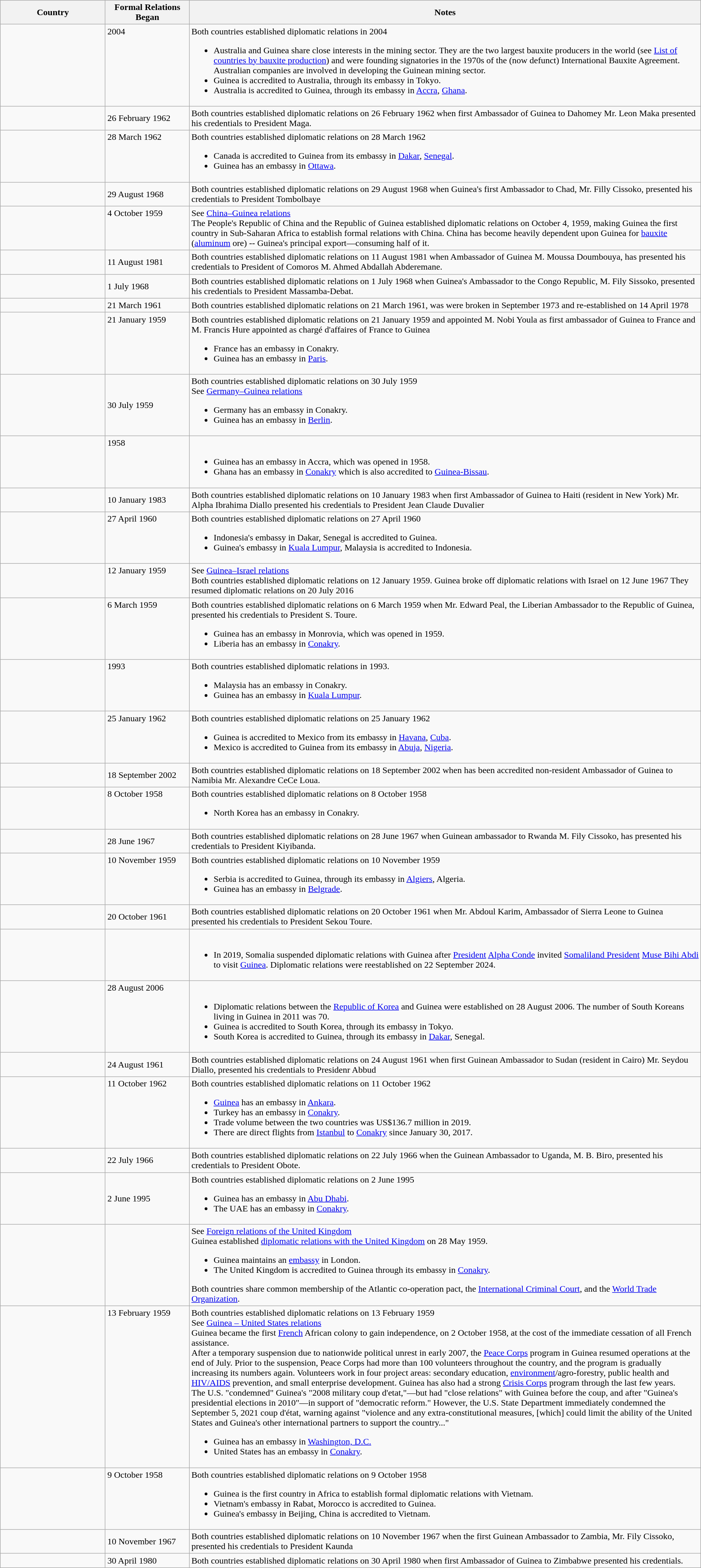<table class="wikitable sortable" style="width:100%; margin:auto;">
<tr>
<th style="width:15%;">Country</th>
<th style="width:12%;">Formal Relations Began</th>
<th>Notes</th>
</tr>
<tr valign="top">
<td></td>
<td>2004</td>
<td>Both countries established diplomatic relations in 2004<br><ul><li>Australia and Guinea share close interests in the mining sector. They are the two largest bauxite producers in the world (see <a href='#'>List of countries by bauxite production</a>) and were founding signatories in the 1970s of the (now defunct) International Bauxite Agreement. Australian companies are involved in developing the Guinean mining sector.</li><li>Guinea is accredited to Australia, through its embassy in Tokyo.</li><li>Australia is accredited to Guinea, through its embassy in <a href='#'>Accra</a>, <a href='#'>Ghana</a>.</li></ul></td>
</tr>
<tr>
<td></td>
<td>26 February 1962</td>
<td>Both countries established diplomatic relations on 26 February 1962 when first Ambassador of Guinea to Dahomey Mr. Leon Maka presented his credentials to President Maga.</td>
</tr>
<tr valign="top">
<td></td>
<td>28 March 1962</td>
<td>Both countries established diplomatic relations on 28 March 1962<br><ul><li>Canada is accredited to Guinea from its embassy in <a href='#'>Dakar</a>, <a href='#'>Senegal</a>.</li><li>Guinea has an embassy in <a href='#'>Ottawa</a>.</li></ul></td>
</tr>
<tr>
<td></td>
<td>29 August 1968</td>
<td>Both countries established diplomatic relations on 29 August 1968 when Guinea's first Ambassador to Chad, Mr. Filly Cissoko, presented his credentials to President Tombolbaye</td>
</tr>
<tr valign="top">
<td></td>
<td>4 October 1959</td>
<td>See <a href='#'>China–Guinea relations</a><br>The People's Republic of China and the Republic of Guinea established diplomatic relations on October 4, 1959, making Guinea the first country in Sub-Saharan Africa to establish formal relations with China. China has become heavily dependent upon Guinea for <a href='#'>bauxite</a> (<a href='#'>aluminum</a> ore) -- Guinea's principal export—consuming half of it.</td>
</tr>
<tr>
<td></td>
<td>11 August 1981</td>
<td>Both countries established diplomatic relations on 11 August 1981 when Ambassador of Guinea M. Moussa Doumbouya, has presented his credentials to President of Comoros M. Ahmed Abdallah Abderemane.</td>
</tr>
<tr>
<td></td>
<td>1 July 1968</td>
<td>Both countries established diplomatic relations on 1 July 1968 when Guinea's Ambassador to the Congo Republic, M. Fily Sissoko, presented his credentials to President Massamba-Debat.</td>
</tr>
<tr>
<td></td>
<td>21 March 1961</td>
<td>Both countries established diplomatic relations on 21 March 1961, was were broken in September 1973 and re-established on 14 April 1978</td>
</tr>
<tr valign="top">
<td></td>
<td>21 January 1959</td>
<td>Both countries established diplomatic relations on 21 January 1959 and appointed M. Nobi Youla as first ambassador of Guinea to France and M. Francis Hure appointed as chargé d'affaires of France to Guinea<br><ul><li>France has an embassy in Conakry.</li><li>Guinea has an embassy in <a href='#'>Paris</a>.</li></ul></td>
</tr>
<tr>
<td></td>
<td>30 July 1959</td>
<td>Both countries established diplomatic relations on 30 July 1959<br>See <a href='#'>Germany–Guinea relations</a><ul><li>Germany has an embassy in Conakry.</li><li>Guinea has an embassy in <a href='#'>Berlin</a>.</li></ul></td>
</tr>
<tr valign="top">
<td></td>
<td>1958</td>
<td><br><ul><li>Guinea has an embassy in Accra, which was opened in 1958.</li><li>Ghana has an embassy in <a href='#'>Conakry</a> which is also accredited to <a href='#'>Guinea-Bissau</a>.</li></ul></td>
</tr>
<tr>
<td></td>
<td>10 January 1983</td>
<td>Both countries established diplomatic relations on 10 January 1983 when first Ambassador of Guinea to Haiti (resident in New York) Mr. Alpha Ibrahima Diallo presented his credentials to President Jean Claude Duvalier</td>
</tr>
<tr valign="top">
<td></td>
<td>27 April 1960</td>
<td>Both countries established diplomatic relations on 27 April 1960<br><ul><li>Indonesia's embassy in Dakar, Senegal is accredited to Guinea.</li><li>Guinea's embassy in <a href='#'>Kuala Lumpur</a>, Malaysia is accredited to Indonesia.</li></ul></td>
</tr>
<tr valign="top">
<td></td>
<td>12 January 1959</td>
<td>See <a href='#'>Guinea–Israel relations</a><br>Both countries established diplomatic relations on 12 January 1959. Guinea broke off diplomatic relations with Israel on 12 June 1967 They resumed diplomatic relations on 20 July 2016</td>
</tr>
<tr valign="top">
<td></td>
<td>6 March 1959</td>
<td>Both countries established diplomatic relations on 6 March 1959 when Mr. Edward Peal, the Liberian Ambassador to the Republic of Guinea, presented his credentials to President S. Toure.<br><ul><li>Guinea has an embassy in Monrovia, which was opened in 1959.</li><li>Liberia has an embassy in <a href='#'>Conakry</a>.</li></ul></td>
</tr>
<tr valign="top">
<td></td>
<td>1993</td>
<td>Both countries established diplomatic relations in 1993.<br><ul><li>Malaysia has an embassy in Conakry.</li><li>Guinea has an embassy in <a href='#'>Kuala Lumpur</a>.</li></ul></td>
</tr>
<tr valign="top">
<td></td>
<td>25 January 1962</td>
<td>Both countries established diplomatic relations on 25 January 1962<br><ul><li>Guinea is accredited to Mexico from its embassy in <a href='#'>Havana</a>, <a href='#'>Cuba</a>.</li><li>Mexico is accredited to Guinea from its embassy in <a href='#'>Abuja</a>, <a href='#'>Nigeria</a>.</li></ul></td>
</tr>
<tr>
<td></td>
<td>18 September 2002</td>
<td>Both countries established diplomatic relations on 18 September 2002 when has been accredited non-resident Ambassador of Guinea to Namibia Mr. Alexandre CeCe Loua.</td>
</tr>
<tr valign="top">
<td></td>
<td>8 October 1958</td>
<td>Both countries established diplomatic relations on 8 October 1958<br><ul><li>North Korea has an embassy in Conakry.</li></ul></td>
</tr>
<tr>
<td></td>
<td>28 June 1967</td>
<td>Both countries established diplomatic relations on 28 June 1967 when Guinean ambassador to Rwanda M. Fily Cissoko, has presented his credentials to President Kiyibanda.</td>
</tr>
<tr valign="top">
<td></td>
<td>10 November 1959</td>
<td>Both countries established diplomatic relations on 10 November 1959<br><ul><li>Serbia is accredited to Guinea, through its embassy in <a href='#'>Algiers</a>, Algeria.</li><li>Guinea has an embassy in <a href='#'>Belgrade</a>.</li></ul></td>
</tr>
<tr>
<td></td>
<td>20 October 1961</td>
<td>Both countries established diplomatic relations on 20 October 1961 when Mr. Abdoul Karim, Ambassador of Sierra Leone to Guinea presented his credentials to President Sekou Toure.</td>
</tr>
<tr valign="top">
<td></td>
<td></td>
<td><br><ul><li>In 2019, Somalia suspended diplomatic relations with Guinea after <a href='#'>President</a> <a href='#'>Alpha Conde</a> invited <a href='#'>Somaliland President</a> <a href='#'>Muse Bihi Abdi</a> to visit <a href='#'>Guinea</a>. Diplomatic relations were reestablished on 22 September 2024.</li></ul></td>
</tr>
<tr valign="top">
<td></td>
<td>28 August 2006</td>
<td><br><ul><li>Diplomatic relations between the <a href='#'>Republic of Korea</a> and Guinea were established on 28 August 2006. The number of South Koreans living in Guinea in 2011 was 70.</li><li>Guinea is accredited to South Korea, through its embassy in Tokyo.</li><li>South Korea is accredited to Guinea, through its embassy in <a href='#'>Dakar</a>, Senegal.</li></ul></td>
</tr>
<tr>
<td></td>
<td>24 August 1961</td>
<td>Both countries established diplomatic relations on 24 August 1961 when first Guinean Ambassador to Sudan (resident in Cairo) Mr. Seydou Diallo, presented his credentials to Presidenr Abbud</td>
</tr>
<tr valign="top">
<td></td>
<td>11 October 1962</td>
<td>Both countries established diplomatic relations on 11 October 1962<br><ul><li><a href='#'>Guinea</a> has an embassy in <a href='#'>Ankara</a>.</li><li>Turkey has an embassy in <a href='#'>Conakry</a>.</li><li>Trade volume between the two countries was US$136.7 million in 2019.</li><li>There are direct flights from <a href='#'>Istanbul</a> to <a href='#'>Conakry</a> since January 30, 2017.</li></ul></td>
</tr>
<tr>
<td></td>
<td>22 July 1966</td>
<td>Both countries established diplomatic relations on 22 July 1966 when the Guinean Ambassador to Uganda, M. B. Biro, presented his credentials to President Obote.</td>
</tr>
<tr>
<td></td>
<td>2 June 1995</td>
<td>Both countries established diplomatic relations on 2 June 1995<br><ul><li>Guinea has an embassy in <a href='#'>Abu Dhabi</a>.</li><li>The UAE has an embassy in <a href='#'>Conakry</a>.</li></ul></td>
</tr>
<tr valign="top">
<td></td>
<td></td>
<td>See <a href='#'>Foreign relations of the United Kingdom</a><br>Guinea established <a href='#'>diplomatic relations with the United Kingdom</a> on 28 May 1959.<ul><li>Guinea maintains an <a href='#'>embassy</a> in London.</li><li>The United Kingdom is accredited to Guinea through its embassy in <a href='#'>Conakry</a>.</li></ul>Both countries share common membership of the Atlantic co-operation pact, the <a href='#'>International Criminal Court</a>, and the <a href='#'>World Trade Organization</a>.</td>
</tr>
<tr valign="top">
<td></td>
<td>13 February 1959</td>
<td>Both countries established diplomatic relations on 13 February 1959<br>See <a href='#'>Guinea – United States relations</a><br>Guinea became the first <a href='#'>French</a> African colony to gain independence, on 2 October 1958, at the cost of the immediate cessation of all French assistance.<br>After a temporary suspension due to nationwide political unrest in early 2007, the <a href='#'>Peace Corps</a> program in Guinea resumed operations at the end of July. Prior to the suspension, Peace Corps had more than 100 volunteers throughout the country, and the program is gradually increasing its numbers again. Volunteers work in four project areas: secondary education, <a href='#'>environment</a>/agro-forestry, public health and <a href='#'>HIV/AIDS</a> prevention, and small enterprise development. Guinea has also had a strong <a href='#'>Crisis Corps</a> program through the last few years.<br>The U.S. "condemned" Guinea's "2008 military coup d'etat,"—but had "close relations" with Guinea before the coup, and after "Guinea's presidential elections in 2010"—in support of "democratic reform." However, the U.S. State Department immediately condemned the September 5, 2021 coup d'état, warning against "violence and any extra-constitutional measures, [which] could limit the ability of the United States and Guinea's other international partners to support the country..."<ul><li>Guinea has an embassy in <a href='#'>Washington, D.C.</a></li><li>United States has an embassy in <a href='#'>Conakry</a>.</li></ul></td>
</tr>
<tr valign="top">
<td></td>
<td>9 October 1958</td>
<td>Both countries established diplomatic relations on 9 October 1958<br><ul><li>Guinea is the first country in Africa to establish formal diplomatic relations with Vietnam.</li><li>Vietnam's embassy in Rabat, Morocco is accredited to Guinea.</li><li>Guinea's embassy in Beijing, China is accredited to Vietnam.</li></ul></td>
</tr>
<tr>
<td></td>
<td>10 November 1967</td>
<td>Both countries established diplomatic relations on 10 November 1967 when the first Guinean Ambassador to Zambia, Mr. Fily Cissoko, presented his credentials to President Kaunda</td>
</tr>
<tr>
<td></td>
<td>30 April 1980</td>
<td>Both countries established diplomatic relations on 30 April 1980 when first Ambassador of Guinea to Zimbabwe presented his credentials.</td>
</tr>
</table>
